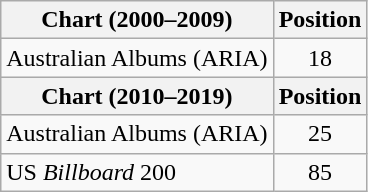<table class="wikitable">
<tr>
<th scope="col">Chart (2000–2009)</th>
<th scope="col">Position</th>
</tr>
<tr>
<td>Australian Albums (ARIA)</td>
<td style="text-align:center">18</td>
</tr>
<tr>
<th scope="col">Chart (2010–2019)</th>
<th scope="col">Position</th>
</tr>
<tr>
<td>Australian Albums (ARIA)</td>
<td style="text-align:center">25</td>
</tr>
<tr>
<td>US <em>Billboard</em> 200</td>
<td style="text-align:center">85</td>
</tr>
</table>
